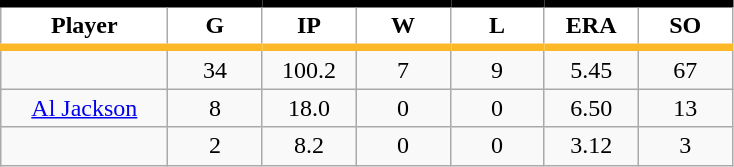<table class="wikitable sortable">
<tr>
<th style="background:#FFFFFF; border-top:#000000 5px solid; border-bottom:#FDB827 5px solid;" width="16%">Player</th>
<th style="background:#FFFFFF; border-top:#000000 5px solid; border-bottom:#FDB827 5px solid;" width="9%">G</th>
<th style="background:#FFFFFF; border-top:#000000 5px solid; border-bottom:#FDB827 5px solid;" width="9%">IP</th>
<th style="background:#FFFFFF; border-top:#000000 5px solid; border-bottom:#FDB827 5px solid;" width="9%">W</th>
<th style="background:#FFFFFF; border-top:#000000 5px solid; border-bottom:#FDB827 5px solid;" width="9%">L</th>
<th style="background:#FFFFFF; border-top:#000000 5px solid; border-bottom:#FDB827 5px solid;" width="9%">ERA</th>
<th style="background:#FFFFFF; border-top:#000000 5px solid; border-bottom:#FDB827 5px solid;" width="9%">SO</th>
</tr>
<tr align="center">
<td></td>
<td>34</td>
<td>100.2</td>
<td>7</td>
<td>9</td>
<td>5.45</td>
<td>67</td>
</tr>
<tr align="center">
<td><a href='#'>Al Jackson</a></td>
<td>8</td>
<td>18.0</td>
<td>0</td>
<td>0</td>
<td>6.50</td>
<td>13</td>
</tr>
<tr align="center">
<td></td>
<td>2</td>
<td>8.2</td>
<td>0</td>
<td>0</td>
<td>3.12</td>
<td>3</td>
</tr>
</table>
